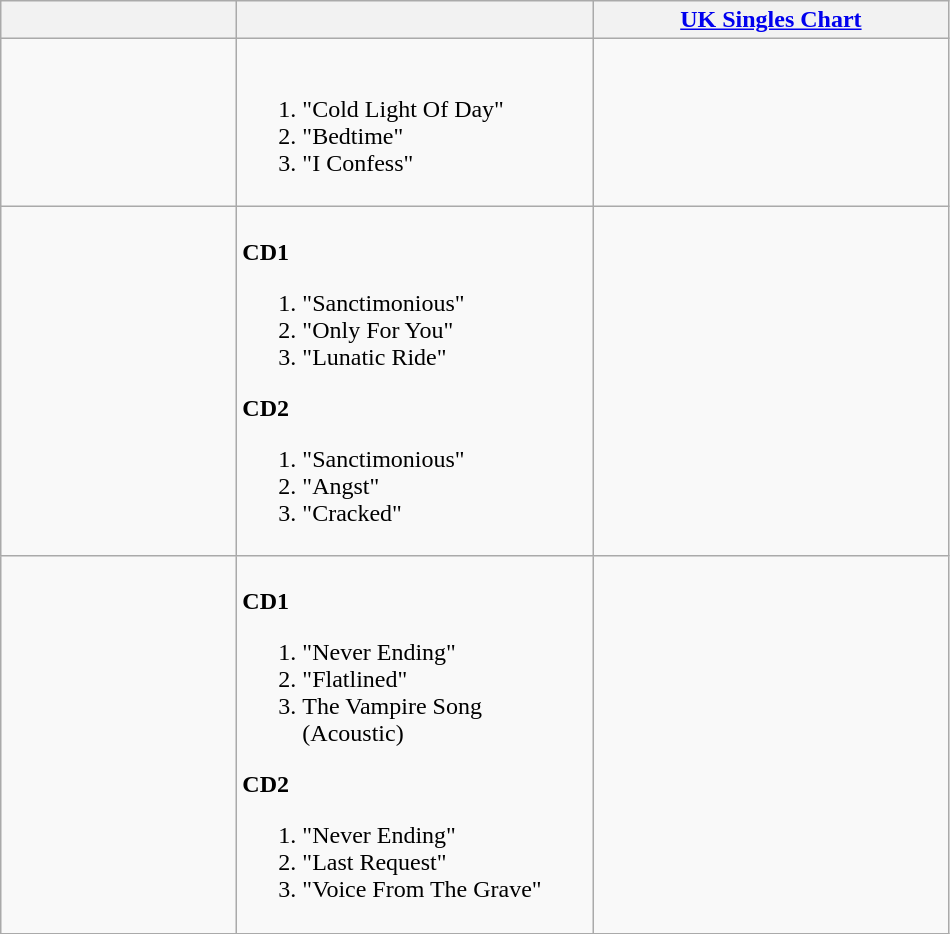<table class=wikitable>
<tr>
<th width="150"></th>
<th width="230"></th>
<th width="230"><a href='#'>UK Singles Chart</a></th>
</tr>
<tr>
<td></td>
<td><br><ol><li>"Cold Light Of Day"</li><li>"Bedtime"</li><li>"I Confess"</li></ol></td>
<td></td>
</tr>
<tr>
<td></td>
<td><br><strong>CD1</strong><ol><li>"Sanctimonious"</li><li>"Only For You"</li><li>"Lunatic Ride"</li></ol><strong>CD2</strong><ol><li>"Sanctimonious"</li><li>"Angst"</li><li>"Cracked"</li></ol></td>
<td></td>
</tr>
<tr>
<td></td>
<td><br><strong>CD1</strong><ol><li>"Never Ending"</li><li>"Flatlined"</li><li>The Vampire Song (Acoustic)</li></ol><strong>CD2</strong><ol><li>"Never Ending"</li><li>"Last Request"</li><li>"Voice From The Grave"</li></ol></td>
<td></td>
</tr>
</table>
